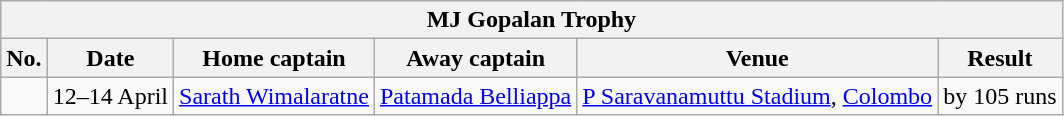<table class="wikitable">
<tr>
<th colspan="9">MJ Gopalan Trophy</th>
</tr>
<tr>
<th>No.</th>
<th>Date</th>
<th>Home captain</th>
<th>Away captain</th>
<th>Venue</th>
<th>Result</th>
</tr>
<tr>
<td></td>
<td>12–14 April</td>
<td><a href='#'>Sarath Wimalaratne</a></td>
<td><a href='#'>Patamada Belliappa</a></td>
<td><a href='#'>P Saravanamuttu Stadium</a>, <a href='#'>Colombo</a></td>
<td> by 105 runs</td>
</tr>
</table>
